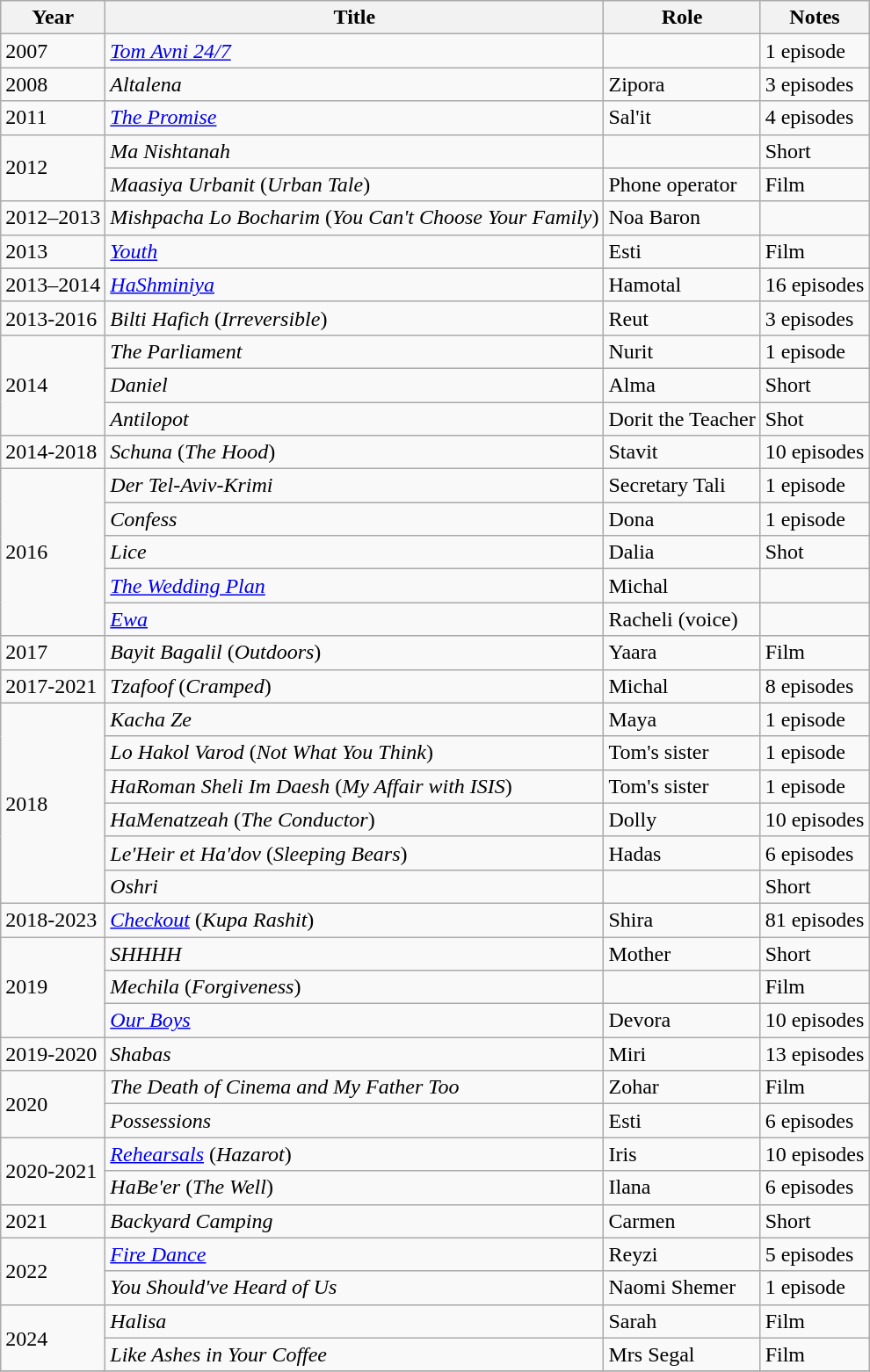<table class="wikitable sortable">
<tr>
<th>Year</th>
<th>Title</th>
<th>Role</th>
<th>Notes</th>
</tr>
<tr>
<td>2007</td>
<td><em><a href='#'>Tom Avni 24/7</a></em></td>
<td></td>
<td>1 episode</td>
</tr>
<tr>
<td>2008</td>
<td><em>Altalena</em></td>
<td>Zipora</td>
<td>3 episodes</td>
</tr>
<tr>
<td>2011</td>
<td><em><a href='#'>The Promise</a></em></td>
<td>Sal'it</td>
<td>4 episodes</td>
</tr>
<tr>
<td rowspan=2>2012</td>
<td><em>Ma Nishtanah</em></td>
<td></td>
<td>Short</td>
</tr>
<tr>
<td><em>Maasiya Urbanit</em> (<em>Urban Tale</em>)</td>
<td>Phone operator</td>
<td>Film</td>
</tr>
<tr>
<td>2012–2013</td>
<td><em>Mishpacha Lo Bocharim</em> (<em>You Can't Choose Your Family</em>)</td>
<td>Noa Baron</td>
<td></td>
</tr>
<tr>
<td>2013</td>
<td><em><a href='#'>Youth</a></em></td>
<td>Esti</td>
<td>Film</td>
</tr>
<tr>
<td>2013–2014</td>
<td><em><a href='#'>HaShminiya</a></em></td>
<td>Hamotal</td>
<td>16 episodes</td>
</tr>
<tr>
<td>2013-2016</td>
<td><em>Bilti Hafich</em> (<em>Irreversible</em>)</td>
<td>Reut</td>
<td>3 episodes</td>
</tr>
<tr>
<td rowspan=3>2014</td>
<td><em>The Parliament</em></td>
<td>Nurit</td>
<td>1 episode</td>
</tr>
<tr>
<td><em>Daniel</em></td>
<td>Alma</td>
<td>Short</td>
</tr>
<tr>
<td><em>Antilopot</em></td>
<td>Dorit the Teacher</td>
<td>Shot</td>
</tr>
<tr>
<td>2014-2018</td>
<td><em>Schuna</em> (<em>The Hood</em>)</td>
<td>Stavit</td>
<td>10 episodes</td>
</tr>
<tr>
<td rowspan=5>2016</td>
<td><em>Der Tel-Aviv-Krimi</em></td>
<td>Secretary Tali</td>
<td>1 episode</td>
</tr>
<tr>
<td><em>Confess</em></td>
<td>Dona</td>
<td>1 episode</td>
</tr>
<tr>
<td><em>Lice</em></td>
<td>Dalia</td>
<td>Shot</td>
</tr>
<tr>
<td><em><a href='#'>The Wedding Plan</a></em></td>
<td>Michal</td>
<td></td>
</tr>
<tr>
<td><em><a href='#'>Ewa</a></em></td>
<td>Racheli (voice)</td>
<td></td>
</tr>
<tr>
<td>2017</td>
<td><em>Bayit Bagalil</em> (<em>Outdoors</em>)</td>
<td>Yaara</td>
<td>Film</td>
</tr>
<tr>
<td>2017-2021</td>
<td><em>Tzafoof</em> (<em>Cramped</em>)</td>
<td>Michal</td>
<td>8 episodes</td>
</tr>
<tr>
<td rowspan=6>2018</td>
<td><em>Kacha Ze</em></td>
<td>Maya</td>
<td>1 episode</td>
</tr>
<tr>
<td><em>Lo Hakol Varod</em> (<em>Not What You Think</em>)</td>
<td>Tom's sister</td>
<td>1 episode</td>
</tr>
<tr>
<td><em>HaRoman Sheli Im Daesh</em> (<em>My Affair with ISIS</em>)</td>
<td>Tom's sister</td>
<td>1 episode</td>
</tr>
<tr>
<td><em>HaMenatzeah</em> (<em>The Conductor</em>)</td>
<td>Dolly</td>
<td>10 episodes</td>
</tr>
<tr>
<td><em>Le'Heir et Ha'dov</em> (<em>Sleeping Bears</em>)</td>
<td>Hadas</td>
<td>6 episodes</td>
</tr>
<tr>
<td><em>Oshri</em></td>
<td></td>
<td>Short</td>
</tr>
<tr>
<td>2018-2023</td>
<td><em><a href='#'>Checkout</a></em> (<em>Kupa Rashit</em>)</td>
<td>Shira</td>
<td>81 episodes</td>
</tr>
<tr>
<td rowspan=3>2019</td>
<td><em>SHHHH</em></td>
<td>Mother</td>
<td>Short</td>
</tr>
<tr>
<td><em>Mechila</em> (<em>Forgiveness</em>)</td>
<td></td>
<td>Film</td>
</tr>
<tr>
<td><em><a href='#'>Our Boys</a></em></td>
<td>Devora</td>
<td>10 episodes</td>
</tr>
<tr>
<td>2019-2020</td>
<td><em>Shabas</em></td>
<td>Miri</td>
<td>13 episodes</td>
</tr>
<tr>
<td rowspan=2>2020</td>
<td><em>The Death of Cinema and My Father Too</em></td>
<td>Zohar</td>
<td>Film</td>
</tr>
<tr>
<td><em>Possessions</em></td>
<td>Esti</td>
<td>6 episodes</td>
</tr>
<tr>
<td rowspan=2>2020-2021</td>
<td><em><a href='#'>Rehearsals</a></em> (<em>Hazarot</em>)</td>
<td>Iris</td>
<td>10 episodes</td>
</tr>
<tr>
<td><em>HaBe'er</em> (<em>The Well</em>)</td>
<td>Ilana</td>
<td>6 episodes</td>
</tr>
<tr>
<td>2021</td>
<td><em>Backyard Camping</em></td>
<td>Carmen</td>
<td>Short</td>
</tr>
<tr>
<td rowspan=2>2022</td>
<td><em><a href='#'>Fire Dance</a></em></td>
<td>Reyzi</td>
<td>5 episodes</td>
</tr>
<tr>
<td><em>You Should've Heard of Us</em></td>
<td>Naomi Shemer</td>
<td>1 episode</td>
</tr>
<tr>
<td rowspan=2>2024</td>
<td><em>Halisa</em></td>
<td>Sarah</td>
<td>Film</td>
</tr>
<tr>
<td><em>Like Ashes in Your Coffee</em></td>
<td>Mrs Segal</td>
<td>Film</td>
</tr>
<tr>
</tr>
</table>
